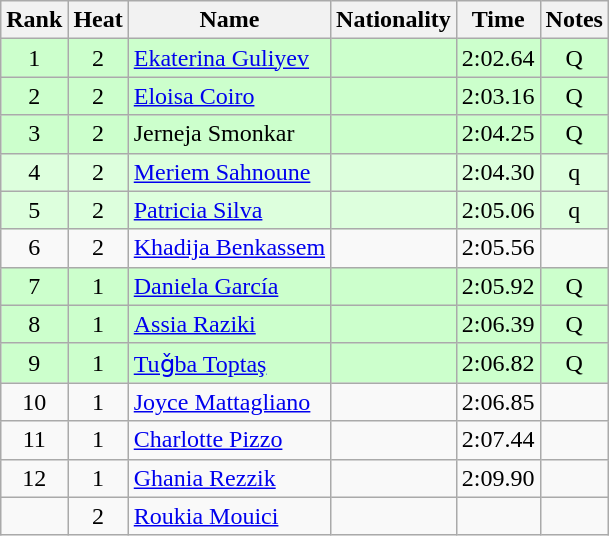<table class="wikitable sortable" style="text-align:center">
<tr>
<th>Rank</th>
<th>Heat</th>
<th>Name</th>
<th>Nationality</th>
<th>Time</th>
<th>Notes</th>
</tr>
<tr bgcolor=ccffcc>
<td>1</td>
<td>2</td>
<td align=left><a href='#'>Ekaterina Guliyev</a></td>
<td align=left></td>
<td>2:02.64</td>
<td>Q</td>
</tr>
<tr bgcolor=ccffcc>
<td>2</td>
<td>2</td>
<td align=left><a href='#'>Eloisa Coiro</a></td>
<td align=left></td>
<td>2:03.16</td>
<td>Q</td>
</tr>
<tr bgcolor=ccffcc>
<td>3</td>
<td>2</td>
<td align=left>Jerneja Smonkar</td>
<td align=left></td>
<td>2:04.25</td>
<td>Q</td>
</tr>
<tr bgcolor=ddffdd>
<td>4</td>
<td>2</td>
<td align=left><a href='#'>Meriem Sahnoune</a></td>
<td align=left></td>
<td>2:04.30</td>
<td>q</td>
</tr>
<tr bgcolor=ddffdd>
<td>5</td>
<td>2</td>
<td align=left><a href='#'>Patricia Silva</a></td>
<td align=left></td>
<td>2:05.06</td>
<td>q</td>
</tr>
<tr>
<td>6</td>
<td>2</td>
<td align=left><a href='#'>Khadija Benkassem</a></td>
<td align=left></td>
<td>2:05.56</td>
<td></td>
</tr>
<tr bgcolor=ccffcc>
<td>7</td>
<td>1</td>
<td align=left><a href='#'>Daniela García</a></td>
<td align=left></td>
<td>2:05.92</td>
<td>Q</td>
</tr>
<tr bgcolor=ccffcc>
<td>8</td>
<td>1</td>
<td align=left><a href='#'>Assia Raziki</a></td>
<td align=left></td>
<td>2:06.39</td>
<td>Q</td>
</tr>
<tr bgcolor=ccffcc>
<td>9</td>
<td>1</td>
<td align=left><a href='#'>Tuǧba Toptaş</a></td>
<td align=left></td>
<td>2:06.82</td>
<td>Q</td>
</tr>
<tr>
<td>10</td>
<td>1</td>
<td align=left><a href='#'>Joyce Mattagliano</a></td>
<td align=left></td>
<td>2:06.85</td>
<td></td>
</tr>
<tr>
<td>11</td>
<td>1</td>
<td align=left><a href='#'>Charlotte Pizzo</a></td>
<td align=left></td>
<td>2:07.44</td>
<td></td>
</tr>
<tr>
<td>12</td>
<td>1</td>
<td align=left><a href='#'>Ghania Rezzik</a></td>
<td align=left></td>
<td>2:09.90</td>
<td></td>
</tr>
<tr>
<td></td>
<td>2</td>
<td align=left><a href='#'>Roukia Mouici</a></td>
<td align=left></td>
<td></td>
<td></td>
</tr>
</table>
